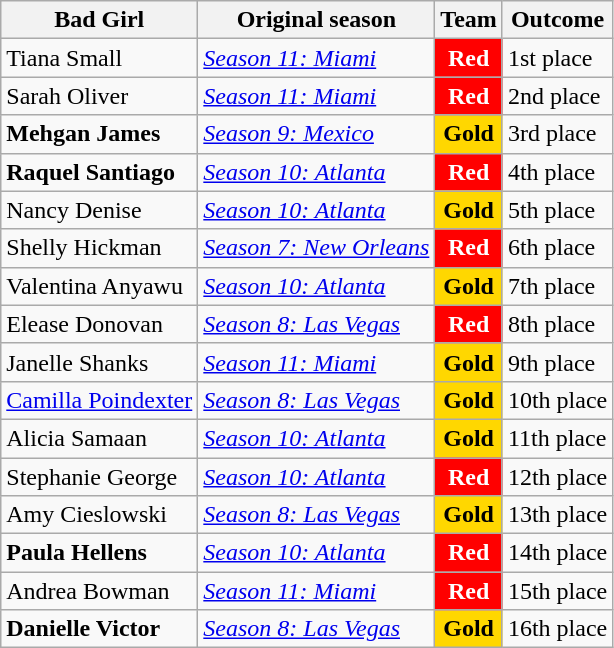<table class="wikitable sortable">
<tr>
<th>Bad Girl</th>
<th>Original season</th>
<th>Team</th>
<th>Outcome</th>
</tr>
<tr>
<td>Tiana Small</td>
<td><em><a href='#'>Season 11: Miami</a></em></td>
<td style="text-align:center;background:red;color:white;"><strong>Red</strong></td>
<td>1st place</td>
</tr>
<tr>
<td>Sarah Oliver</td>
<td><em><a href='#'>Season 11: Miami</a></em></td>
<td style="text-align:center;background:red;color:white;"><strong>Red</strong></td>
<td>2nd place</td>
</tr>
<tr>
<td><strong>Mehgan James</strong></td>
<td><em><a href='#'>Season 9: Mexico</a></em></td>
<td style="text-align:center;background:Gold;color:black;"><strong>Gold</strong></td>
<td>3rd place</td>
</tr>
<tr>
<td><strong>Raquel Santiago</strong></td>
<td><em><a href='#'>Season 10: Atlanta</a></em></td>
<td style="text-align:center;background:Red;color:white;"><strong>Red</strong></td>
<td>4th place</td>
</tr>
<tr>
<td>Nancy Denise</td>
<td><em><a href='#'>Season 10: Atlanta</a></em></td>
<td style="text-align:center;background:Gold;color:Black;"><strong>Gold</strong></td>
<td>5th place</td>
</tr>
<tr>
<td>Shelly Hickman</td>
<td><em><a href='#'>Season 7: New Orleans</a></em></td>
<td style="text-align:center;background:Red;color:white;"><strong>Red</strong></td>
<td>6th place</td>
</tr>
<tr>
<td>Valentina Anyawu</td>
<td><em><a href='#'>Season 10: Atlanta</a></em></td>
<td style="text-align:center;background:Gold;color:Black;"><strong>Gold</strong></td>
<td>7th place</td>
</tr>
<tr>
<td>Elease Donovan</td>
<td><em><a href='#'>Season 8: Las Vegas</a></em></td>
<td style="text-align:center;background:Red;color:white;"><strong>Red</strong></td>
<td>8th place</td>
</tr>
<tr>
<td>Janelle Shanks</td>
<td><em><a href='#'>Season 11: Miami</a></em></td>
<td style="text-align:center;background:Gold;color:black;"><strong>Gold</strong></td>
<td>9th place</td>
</tr>
<tr>
<td><a href='#'>Camilla Poindexter</a></td>
<td><em><a href='#'>Season 8: Las Vegas</a></em></td>
<td style="text-align:center;background:Gold;color:black;"><strong>Gold</strong></td>
<td>10th place</td>
</tr>
<tr>
<td>Alicia Samaan</td>
<td><em><a href='#'>Season 10: Atlanta</a></em></td>
<td style="text-align:center;background:Gold;color:black;"><strong>Gold</strong></td>
<td>11th place</td>
</tr>
<tr>
<td>Stephanie George</td>
<td><em><a href='#'>Season 10: Atlanta</a></em></td>
<td style="text-align:center;background:Red;color:white;"><strong>Red</strong></td>
<td>12th place</td>
</tr>
<tr>
<td>Amy Cieslowski</td>
<td><em><a href='#'>Season 8: Las Vegas</a></em></td>
<td style="text-align:center;background:Gold;color:black;"><strong>Gold</strong></td>
<td>13th place</td>
</tr>
<tr>
<td><strong>Paula Hellens</strong></td>
<td><em><a href='#'>Season 10: Atlanta</a></em></td>
<td style="text-align:center;background:Red;color:white;"><strong>Red</strong></td>
<td>14th place</td>
</tr>
<tr>
<td>Andrea Bowman</td>
<td><em><a href='#'>Season 11: Miami</a></em></td>
<td style="text-align:center;background:Red;color:white;"><strong>Red</strong></td>
<td>15th place</td>
</tr>
<tr>
<td><strong>Danielle Victor</strong></td>
<td><em><a href='#'>Season 8: Las Vegas</a></em></td>
<td style="text-align:center;background:Gold;"><strong>Gold</strong></td>
<td>16th place</td>
</tr>
</table>
